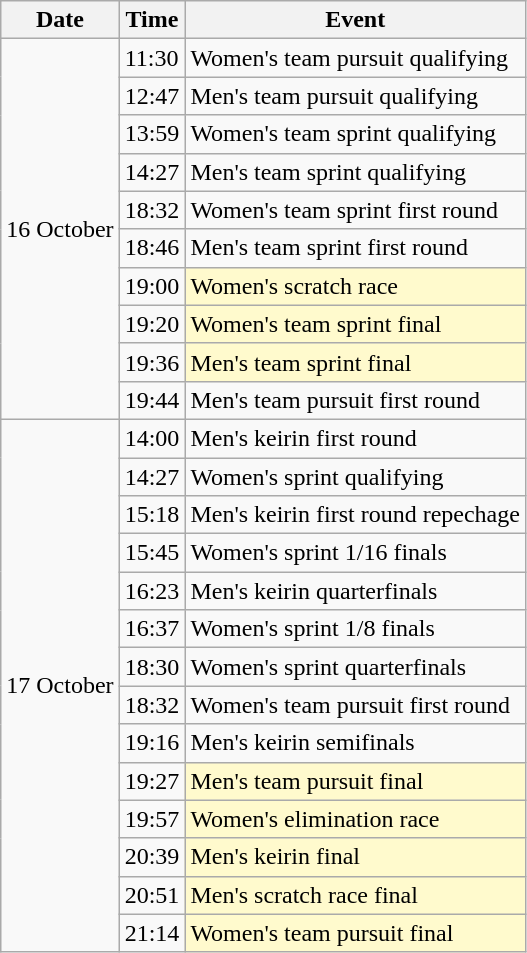<table class="wikitable">
<tr>
<th>Date</th>
<th>Time</th>
<th>Event</th>
</tr>
<tr>
<td rowspan=10>16 October</td>
<td>11:30</td>
<td>Women's team pursuit qualifying</td>
</tr>
<tr>
<td>12:47</td>
<td>Men's team pursuit qualifying</td>
</tr>
<tr>
<td>13:59</td>
<td>Women's team sprint qualifying</td>
</tr>
<tr>
<td>14:27</td>
<td>Men's team sprint qualifying</td>
</tr>
<tr>
<td>18:32</td>
<td>Women's team sprint first round</td>
</tr>
<tr>
<td>18:46</td>
<td>Men's team sprint first round</td>
</tr>
<tr>
<td>19:00</td>
<td style="background:lemonchiffon">Women's scratch race</td>
</tr>
<tr>
<td>19:20</td>
<td style="background:lemonchiffon">Women's team sprint final</td>
</tr>
<tr>
<td>19:36</td>
<td style="background:lemonchiffon">Men's team sprint final</td>
</tr>
<tr>
<td>19:44</td>
<td>Men's team pursuit first round</td>
</tr>
<tr>
<td rowspan=14>17 October</td>
<td>14:00</td>
<td>Men's keirin first round</td>
</tr>
<tr>
<td>14:27</td>
<td>Women's sprint qualifying</td>
</tr>
<tr>
<td>15:18</td>
<td>Men's keirin first round repechage</td>
</tr>
<tr>
<td>15:45</td>
<td>Women's sprint 1/16 finals</td>
</tr>
<tr>
<td>16:23</td>
<td>Men's keirin quarterfinals</td>
</tr>
<tr>
<td>16:37</td>
<td>Women's sprint 1/8 finals</td>
</tr>
<tr>
<td>18:30</td>
<td>Women's sprint quarterfinals</td>
</tr>
<tr>
<td>18:32</td>
<td>Women's team pursuit first round</td>
</tr>
<tr>
<td>19:16</td>
<td>Men's keirin semifinals</td>
</tr>
<tr>
<td>19:27</td>
<td style="background:lemonchiffon">Men's team pursuit final</td>
</tr>
<tr>
<td>19:57</td>
<td style="background:lemonchiffon">Women's elimination race</td>
</tr>
<tr>
<td>20:39</td>
<td style="background:lemonchiffon">Men's keirin final</td>
</tr>
<tr>
<td>20:51</td>
<td style="background:lemonchiffon">Men's scratch race final</td>
</tr>
<tr>
<td>21:14</td>
<td style="background:lemonchiffon">Women's team pursuit final</td>
</tr>
</table>
